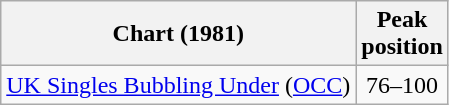<table class="wikitable sortable" style=margin-right:1em;margin-bottom:0;>
<tr>
<th scope="col">Chart (1981)</th>
<th scope="col">Peak<br>position</th>
</tr>
<tr>
<td><a href='#'>UK Singles Bubbling Under</a> (<a href='#'>OCC</a>)</td>
<td style="text-align:center;">76–100</td>
</tr>
</table>
